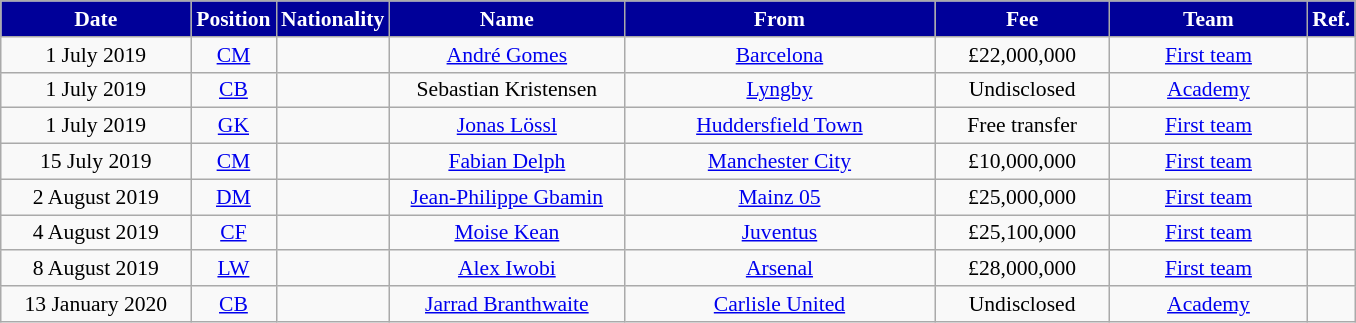<table class="wikitable" style="text-align:center; font-size:90%; ">
<tr>
<th style="background:#000099; color:#FFFFFF; width:120px;">Date</th>
<th style="background:#000099; color:#FFFFFF; width:50px;">Position</th>
<th style="background:#000099; color:#FFFFFF; width:50px;">Nationality</th>
<th style="background:#000099; color:#FFFFFF; width:150px;">Name</th>
<th style="background:#000099; color:#FFFFFF; width:200px;">From</th>
<th style="background:#000099; color:#FFFFFF; width:110px;">Fee</th>
<th style="background:#000099; color:#FFFFFF; width:125px;">Team</th>
<th style="background:#000099; color:#FFFFFF; width:25px;">Ref.</th>
</tr>
<tr>
<td>1 July 2019</td>
<td><a href='#'>CM</a></td>
<td></td>
<td><a href='#'>André Gomes</a></td>
<td> <a href='#'>Barcelona</a></td>
<td>£22,000,000</td>
<td><a href='#'>First team</a></td>
<td></td>
</tr>
<tr>
<td>1 July 2019</td>
<td><a href='#'>CB</a></td>
<td></td>
<td>Sebastian Kristensen</td>
<td> <a href='#'>Lyngby</a></td>
<td>Undisclosed</td>
<td><a href='#'>Academy</a></td>
<td></td>
</tr>
<tr>
<td>1 July 2019</td>
<td><a href='#'>GK</a></td>
<td></td>
<td><a href='#'>Jonas Lössl</a></td>
<td> <a href='#'>Huddersfield Town</a></td>
<td>Free transfer</td>
<td><a href='#'>First team</a></td>
<td></td>
</tr>
<tr>
<td>15 July 2019</td>
<td><a href='#'>CM</a></td>
<td></td>
<td><a href='#'>Fabian Delph</a></td>
<td> <a href='#'>Manchester City</a></td>
<td>£10,000,000</td>
<td><a href='#'>First team</a></td>
<td></td>
</tr>
<tr>
<td>2 August 2019</td>
<td><a href='#'>DM</a></td>
<td></td>
<td><a href='#'>Jean-Philippe Gbamin</a></td>
<td> <a href='#'>Mainz 05</a></td>
<td>£25,000,000</td>
<td><a href='#'>First team</a></td>
<td></td>
</tr>
<tr>
<td>4 August 2019</td>
<td><a href='#'>CF</a></td>
<td></td>
<td><a href='#'>Moise Kean</a></td>
<td> <a href='#'>Juventus</a></td>
<td>£25,100,000</td>
<td><a href='#'>First team</a></td>
<td></td>
</tr>
<tr>
<td>8 August 2019</td>
<td><a href='#'>LW</a></td>
<td></td>
<td><a href='#'>Alex Iwobi</a></td>
<td> <a href='#'>Arsenal</a></td>
<td>£28,000,000</td>
<td><a href='#'>First team</a></td>
<td></td>
</tr>
<tr>
<td>13 January 2020</td>
<td><a href='#'>CB</a></td>
<td></td>
<td><a href='#'>Jarrad Branthwaite</a></td>
<td> <a href='#'>Carlisle United</a></td>
<td>Undisclosed</td>
<td><a href='#'>Academy</a></td>
<td></td>
</tr>
</table>
